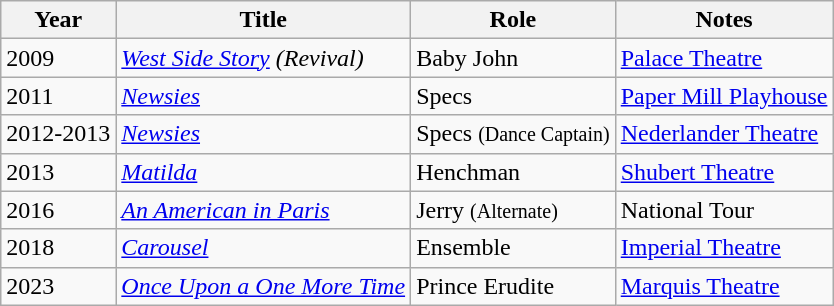<table class="wikitable sortable">
<tr>
<th>Year</th>
<th>Title</th>
<th>Role</th>
<th class="unsortable">Notes</th>
</tr>
<tr>
<td>2009</td>
<td><em><a href='#'>West Side Story</a> (Revival)</em></td>
<td>Baby John</td>
<td><a href='#'>Palace Theatre</a></td>
</tr>
<tr>
<td>2011</td>
<td><em><a href='#'>Newsies</a></em></td>
<td>Specs</td>
<td><a href='#'>Paper Mill Playhouse</a></td>
</tr>
<tr>
<td>2012-2013</td>
<td><em><a href='#'>Newsies</a></em></td>
<td>Specs <small>(Dance Captain)</small></td>
<td><a href='#'>Nederlander Theatre</a></td>
</tr>
<tr>
<td>2013</td>
<td><em><a href='#'>Matilda</a></em></td>
<td>Henchman</td>
<td><a href='#'>Shubert Theatre</a></td>
</tr>
<tr>
<td>2016</td>
<td><em><a href='#'>An American in Paris</a></em></td>
<td>Jerry <small>(Alternate)</small></td>
<td>National Tour</td>
</tr>
<tr>
<td>2018</td>
<td><em><a href='#'>Carousel</a></em></td>
<td>Ensemble</td>
<td><a href='#'>Imperial Theatre</a></td>
</tr>
<tr>
<td>2023</td>
<td><em><a href='#'>Once Upon a One More Time</a></em></td>
<td>Prince Erudite</td>
<td><a href='#'>Marquis Theatre</a></td>
</tr>
</table>
